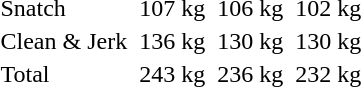<table>
<tr>
<td>Snatch</td>
<td></td>
<td>107 kg</td>
<td></td>
<td>106 kg</td>
<td></td>
<td>102 kg</td>
</tr>
<tr>
<td>Clean & Jerk</td>
<td></td>
<td>136 kg</td>
<td></td>
<td>130 kg</td>
<td></td>
<td>130 kg</td>
</tr>
<tr>
<td>Total</td>
<td></td>
<td>243 kg</td>
<td></td>
<td>236 kg</td>
<td></td>
<td>232 kg</td>
</tr>
</table>
